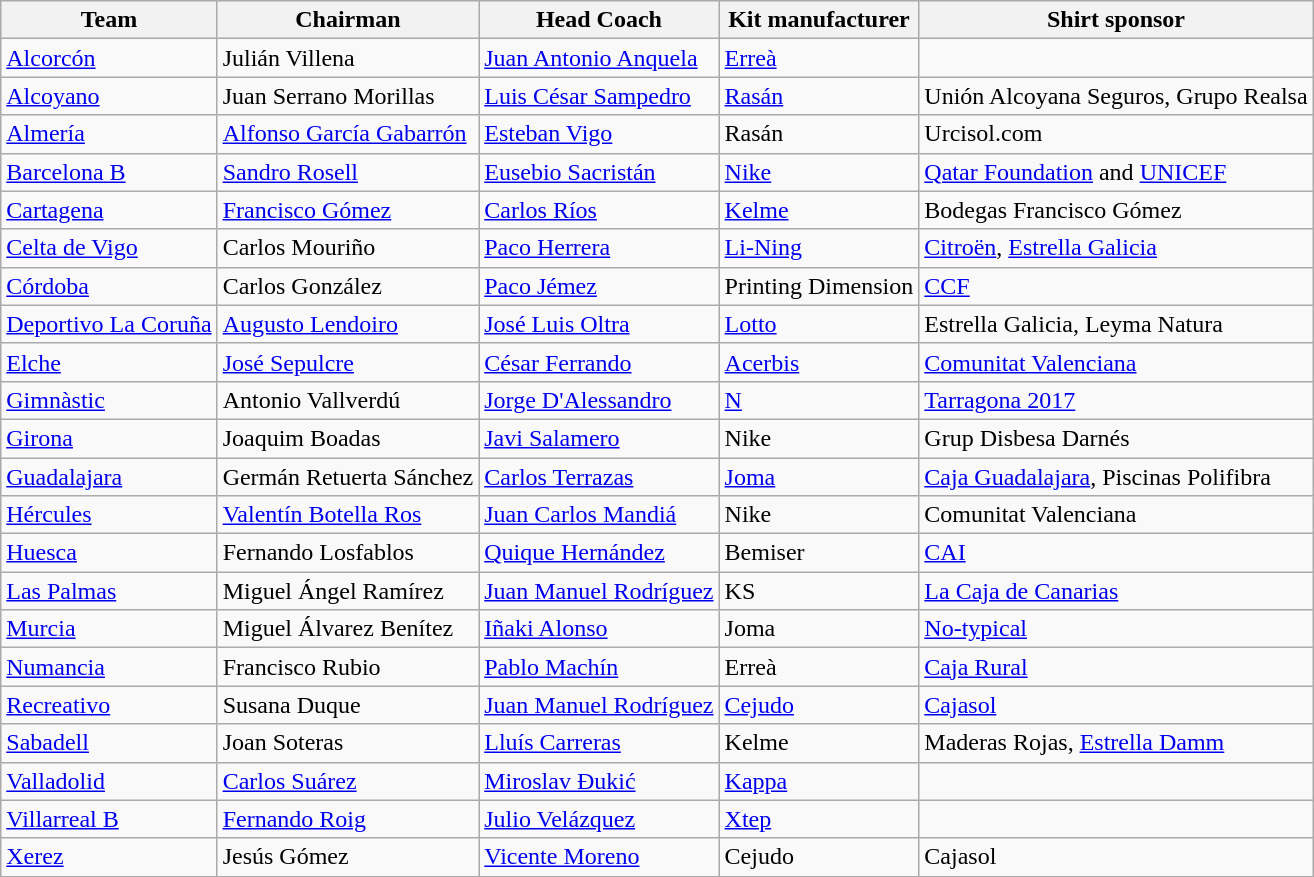<table class="wikitable sortable" style="text-align: left">
<tr>
<th>Team</th>
<th>Chairman</th>
<th>Head Coach</th>
<th>Kit manufacturer</th>
<th>Shirt sponsor</th>
</tr>
<tr>
<td><a href='#'>Alcorcón</a></td>
<td> Julián Villena</td>
<td> <a href='#'>Juan Antonio Anquela</a></td>
<td><a href='#'>Erreà</a></td>
<td></td>
</tr>
<tr>
<td><a href='#'>Alcoyano</a></td>
<td> Juan Serrano Morillas</td>
<td> <a href='#'>Luis César Sampedro</a></td>
<td><a href='#'>Rasán</a></td>
<td>Unión Alcoyana Seguros, Grupo Realsa</td>
</tr>
<tr>
<td><a href='#'>Almería</a></td>
<td> <a href='#'>Alfonso García Gabarrón</a></td>
<td> <a href='#'>Esteban Vigo</a></td>
<td>Rasán</td>
<td>Urcisol.com</td>
</tr>
<tr>
<td><a href='#'>Barcelona B</a></td>
<td> <a href='#'>Sandro Rosell</a></td>
<td> <a href='#'>Eusebio Sacristán</a></td>
<td><a href='#'>Nike</a></td>
<td><a href='#'>Qatar Foundation</a> and <a href='#'>UNICEF</a></td>
</tr>
<tr>
<td><a href='#'>Cartagena</a></td>
<td> <a href='#'>Francisco Gómez</a></td>
<td> <a href='#'>Carlos Ríos</a></td>
<td><a href='#'>Kelme</a></td>
<td>Bodegas Francisco Gómez</td>
</tr>
<tr>
<td><a href='#'>Celta de Vigo</a></td>
<td> Carlos Mouriño</td>
<td> <a href='#'>Paco Herrera</a></td>
<td><a href='#'>Li-Ning</a></td>
<td><a href='#'>Citroën</a>, <a href='#'>Estrella Galicia</a></td>
</tr>
<tr>
<td><a href='#'>Córdoba</a></td>
<td> Carlos González</td>
<td> <a href='#'>Paco Jémez</a></td>
<td>Printing Dimension</td>
<td><a href='#'>CCF</a></td>
</tr>
<tr>
<td><a href='#'>Deportivo La Coruña</a></td>
<td> <a href='#'>Augusto Lendoiro</a></td>
<td> <a href='#'>José Luis Oltra</a></td>
<td><a href='#'>Lotto</a></td>
<td>Estrella Galicia, Leyma Natura</td>
</tr>
<tr>
<td><a href='#'>Elche</a></td>
<td> <a href='#'>José Sepulcre</a></td>
<td> <a href='#'>César Ferrando</a></td>
<td><a href='#'>Acerbis</a></td>
<td><a href='#'>Comunitat Valenciana</a></td>
</tr>
<tr>
<td><a href='#'>Gimnàstic</a></td>
<td> Antonio Vallverdú</td>
<td> <a href='#'>Jorge D'Alessandro</a></td>
<td><a href='#'>N</a></td>
<td><a href='#'>Tarragona 2017</a></td>
</tr>
<tr>
<td><a href='#'>Girona</a></td>
<td> Joaquim Boadas</td>
<td> <a href='#'>Javi Salamero</a></td>
<td>Nike</td>
<td>Grup Disbesa Darnés</td>
</tr>
<tr>
<td><a href='#'>Guadalajara</a></td>
<td> Germán Retuerta Sánchez</td>
<td> <a href='#'>Carlos Terrazas</a></td>
<td><a href='#'>Joma</a></td>
<td><a href='#'>Caja Guadalajara</a>, Piscinas Polifibra</td>
</tr>
<tr>
<td><a href='#'>Hércules</a></td>
<td> <a href='#'>Valentín Botella Ros</a></td>
<td> <a href='#'>Juan Carlos Mandiá</a></td>
<td>Nike</td>
<td>Comunitat Valenciana</td>
</tr>
<tr>
<td><a href='#'>Huesca</a></td>
<td> Fernando Losfablos</td>
<td> <a href='#'>Quique Hernández</a></td>
<td>Bemiser</td>
<td><a href='#'>CAI</a></td>
</tr>
<tr>
<td><a href='#'>Las Palmas</a></td>
<td> Miguel Ángel Ramírez</td>
<td> <a href='#'>Juan Manuel Rodríguez</a></td>
<td>KS</td>
<td><a href='#'>La Caja de Canarias</a></td>
</tr>
<tr>
<td><a href='#'>Murcia</a></td>
<td> Miguel Álvarez Benítez</td>
<td> <a href='#'>Iñaki Alonso</a></td>
<td>Joma</td>
<td><a href='#'>No-typical</a></td>
</tr>
<tr>
<td><a href='#'>Numancia</a></td>
<td> Francisco Rubio</td>
<td> <a href='#'>Pablo Machín</a></td>
<td>Erreà</td>
<td><a href='#'>Caja Rural</a></td>
</tr>
<tr>
<td><a href='#'>Recreativo</a></td>
<td> Susana Duque</td>
<td> <a href='#'>Juan Manuel Rodríguez</a></td>
<td><a href='#'>Cejudo</a></td>
<td><a href='#'>Cajasol</a></td>
</tr>
<tr>
<td><a href='#'>Sabadell</a></td>
<td> Joan Soteras</td>
<td> <a href='#'>Lluís Carreras</a></td>
<td>Kelme</td>
<td>Maderas Rojas, <a href='#'>Estrella Damm</a></td>
</tr>
<tr>
<td><a href='#'>Valladolid</a></td>
<td> <a href='#'>Carlos Suárez</a></td>
<td> <a href='#'>Miroslav Đukić</a></td>
<td><a href='#'>Kappa</a></td>
<td></td>
</tr>
<tr>
<td><a href='#'>Villarreal B</a></td>
<td> <a href='#'>Fernando Roig</a></td>
<td> <a href='#'>Julio Velázquez</a></td>
<td><a href='#'>Xtep</a></td>
<td></td>
</tr>
<tr>
<td><a href='#'>Xerez</a></td>
<td> Jesús Gómez</td>
<td> <a href='#'>Vicente Moreno</a></td>
<td>Cejudo</td>
<td>Cajasol</td>
</tr>
</table>
